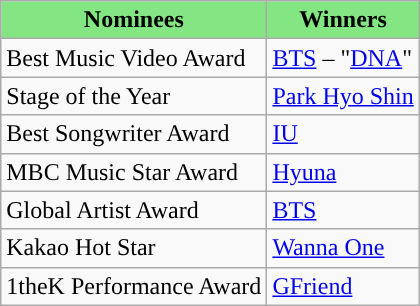<table class="wikitable">
<tr>
<th style="background:#83e683;">Nominees</th>
<th style="background:#83e683;">Winners</th>
</tr>
<tr>
<td>Best Music Video Award</td>
<td><a href='#'>BTS</a> – "<a href='#'>DNA</a>"</td>
</tr>
<tr>
<td>Stage of the Year</td>
<td><a href='#'>Park Hyo Shin</a></td>
</tr>
<tr>
<td>Best Songwriter Award</td>
<td><a href='#'>IU</a></td>
</tr>
<tr>
<td>MBC Music Star Award</td>
<td><a href='#'>Hyuna</a></td>
</tr>
<tr>
<td>Global Artist Award</td>
<td><a href='#'>BTS</a></td>
</tr>
<tr>
<td>Kakao Hot Star</td>
<td><a href='#'>Wanna One</a></td>
</tr>
<tr>
<td>1theK Performance Award</td>
<td><a href='#'>GFriend</a></td>
</tr>
</table>
